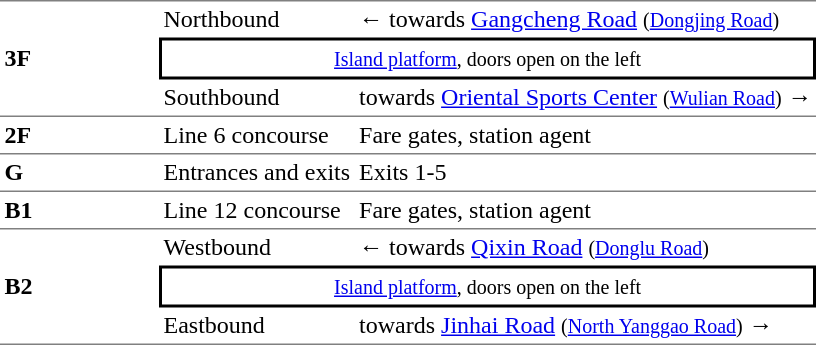<table cellspacing=0 cellpadding=3>
<tr>
<td style="border-top:solid 1px gray;border-bottom:solid 1px gray;" rowspan=3 width=100><strong>3F</strong></td>
<td style="border-top:solid 1px gray;">Northbound</td>
<td style="border-top:solid 1px gray;">←  towards <a href='#'>Gangcheng Road</a> <small>(<a href='#'>Dongjing Road</a>)</small></td>
</tr>
<tr>
<td style="border-right:solid 2px black;border-left:solid 2px black;border-top:solid 2px black;border-bottom:solid 2px black;text-align:center;" colspan=2><small><a href='#'>Island platform</a>, doors open on the left</small></td>
</tr>
<tr>
<td style="border-bottom:solid 1px gray;">Southbound</td>
<td style="border-bottom:solid 1px gray;">  towards <a href='#'>Oriental Sports Center</a> <small>(<a href='#'>Wulian Road</a>)</small> →</td>
</tr>
<tr>
<td style="border-bottom:solid 1px gray;"><strong>2F</strong></td>
<td style="border-bottom:solid 1px gray;">Line 6 concourse</td>
<td style="border-bottom:solid 1px gray;">Fare gates, station agent</td>
</tr>
<tr>
<td style="border-bottom:solid 1px gray;"><strong>G</strong></td>
<td style="border-bottom:solid 1px gray;">Entrances and exits</td>
<td style="border-bottom:solid 1px gray;">Exits 1-5</td>
</tr>
<tr>
<td style="border-bottom:solid 1px gray;"><strong>B1</strong></td>
<td style="border-bottom:solid 1px gray;">Line 12 concourse</td>
<td style="border-bottom:solid 1px gray;">Fare gates, station agent</td>
</tr>
<tr>
<td style="border-bottom:solid 1px gray;" rowspan=3><strong>B2</strong></td>
<td>Westbound</td>
<td>←  towards <a href='#'>Qixin Road</a> <small>(<a href='#'>Donglu Road</a>)</small></td>
</tr>
<tr>
<td style="border-right:solid 2px black;border-left:solid 2px black;border-top:solid 2px black;border-bottom:solid 2px black;text-align:center;" colspan=2><small><a href='#'>Island platform</a>, doors open on the left</small></td>
</tr>
<tr>
<td style="border-bottom:solid 1px gray;">Eastbound</td>
<td style="border-bottom:solid 1px gray;">  towards <a href='#'>Jinhai Road</a> <small> (<a href='#'>North Yanggao Road</a>)</small> →</td>
</tr>
</table>
